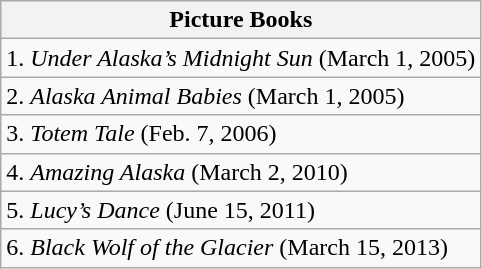<table class="wikitable">
<tr>
<th>Picture Books</th>
</tr>
<tr>
<td>1. <em>Under Alaska’s Midnight Sun</em> (March 1, 2005)</td>
</tr>
<tr>
<td>2. <em>Alaska Animal Babies</em> (March 1, 2005)</td>
</tr>
<tr>
<td>3. <em>Totem Tale</em> (Feb. 7, 2006)</td>
</tr>
<tr>
<td>4. <em>Amazing Alaska</em> (March 2, 2010)</td>
</tr>
<tr>
<td>5. <em>Lucy’s Dance</em> (June 15, 2011)</td>
</tr>
<tr>
<td>6. <em>Black Wolf of the Glacier</em> (March 15, 2013)</td>
</tr>
</table>
